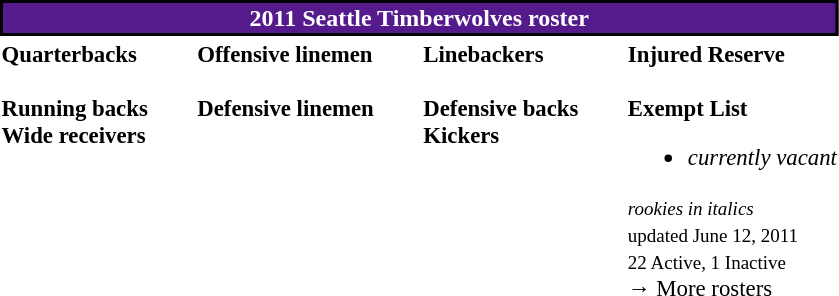<table class="toccolours" style="text-align: left;">
<tr>
<th colspan="7" style="background:#551A8B; border:2px solid black; color:#FFFFFF; text-align:center;"><strong>2011 Seattle Timberwolves roster</strong></th>
</tr>
<tr>
<td style="font-size: 95%;vertical-align:top;"><strong>Quarterbacks</strong><br>
<br><strong>Running backs</strong>


<br><strong>Wide receivers</strong>



</td>
<td style="width: 25px;"></td>
<td style="font-size: 95%;vertical-align:top;"><strong>Offensive linemen</strong><br>
<br><strong>Defensive linemen</strong>


</td>
<td style="width: 25px;"></td>
<td style="font-size: 95%;vertical-align:top;"><strong>Linebackers</strong><br>

<br><strong>Defensive backs</strong>



<br><strong>Kickers</strong>
</td>
<td style="width: 25px;"></td>
<td style="font-size: 95%;vertical-align:top;"><strong>Injured Reserve</strong><br><br><strong>Exempt List</strong><ul><li><em>currently vacant</em></li></ul><small><em>rookies in italics</em><br>  updated June 12, 2011</small><br>
<small>22 Active, 1 Inactive</small><br>→ More rosters</td>
</tr>
<tr>
</tr>
</table>
